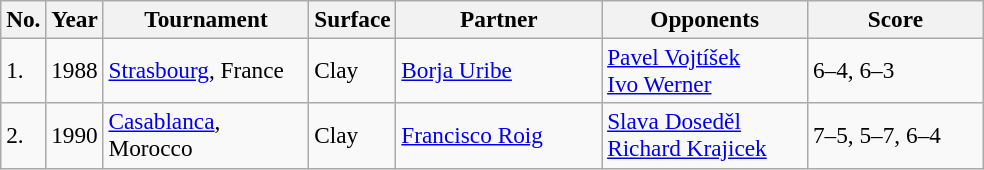<table class="sortable wikitable" style=font-size:97%>
<tr>
<th style="width:20px" class="unsortable">No.</th>
<th style="width:30px">Year</th>
<th style="width:130px">Tournament</th>
<th style="width:50px">Surface</th>
<th style="width:130px">Partner</th>
<th style="width:130px">Opponents</th>
<th style="width:110px" class="unsortable">Score</th>
</tr>
<tr>
<td>1.</td>
<td>1988</td>
<td><a href='#'>Strasbourg</a>, France</td>
<td>Clay</td>
<td> <a href='#'>Borja Uribe</a></td>
<td> <a href='#'>Pavel Vojtíšek</a><br> <a href='#'>Ivo Werner</a></td>
<td>6–4, 6–3</td>
</tr>
<tr>
<td>2.</td>
<td>1990</td>
<td><a href='#'>Casablanca</a>, Morocco</td>
<td>Clay</td>
<td> <a href='#'>Francisco Roig</a></td>
<td> <a href='#'>Slava Doseděl</a><br> <a href='#'>Richard Krajicek</a></td>
<td>7–5, 5–7, 6–4</td>
</tr>
</table>
